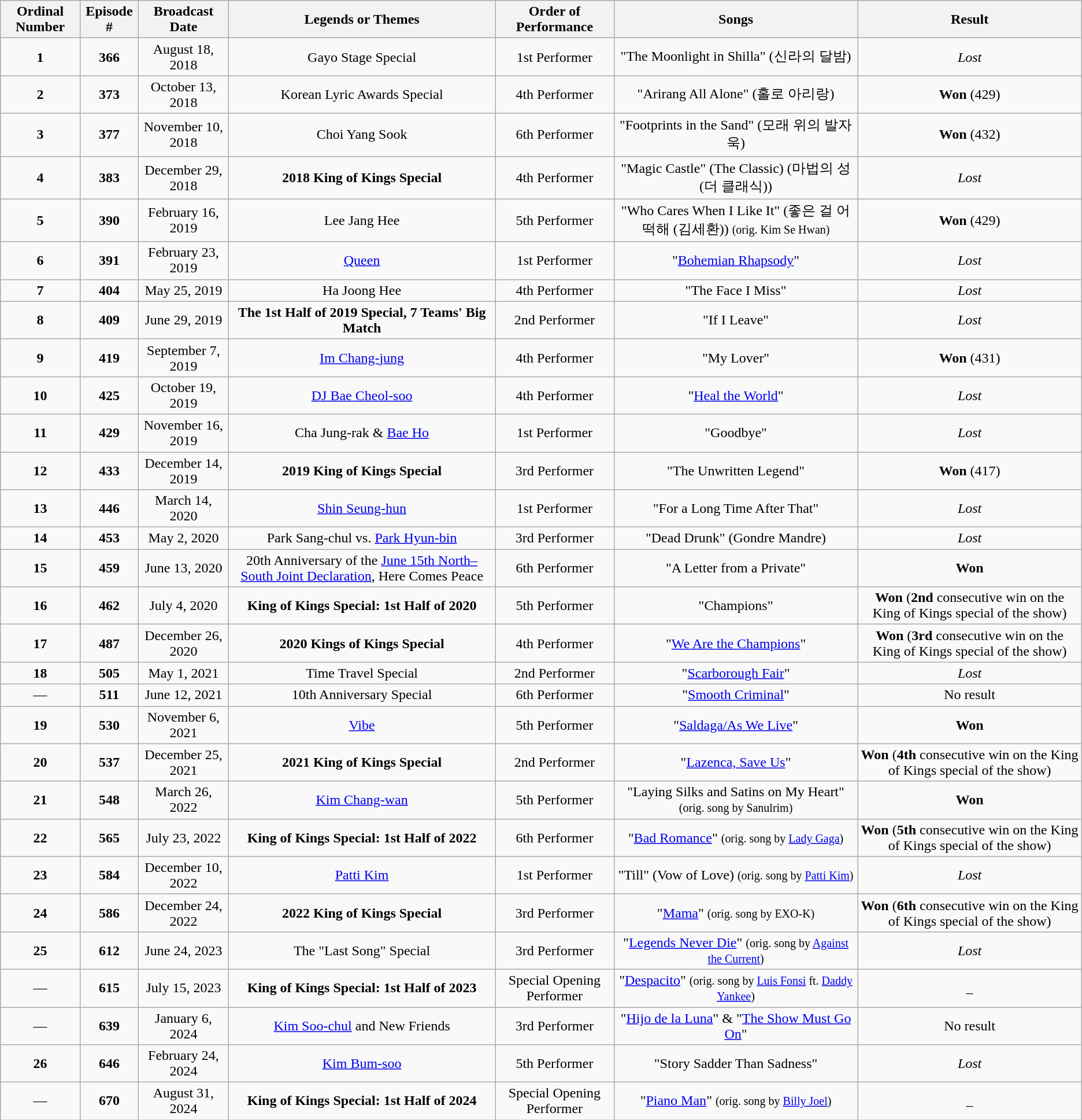<table class="wikitable sortable plainrowheaders" style="text-align:center">
<tr>
<th scope="col">Ordinal Number</th>
<th scope="col">Episode #</th>
<th scope="col">Broadcast Date</th>
<th scope="col">Legends or Themes</th>
<th scope="col">Order of Performance</th>
<th scope="col">Songs</th>
<th scope="col">Result</th>
</tr>
<tr>
<td><strong>1</strong></td>
<td><strong>366</strong></td>
<td>August 18, 2018</td>
<td>Gayo Stage Special</td>
<td>1st Performer</td>
<td>"The Moonlight in Shilla" (신라의 달밤)</td>
<td><em>Lost</em></td>
</tr>
<tr>
<td><strong>2</strong></td>
<td><strong>373</strong></td>
<td>October 13, 2018</td>
<td>Korean Lyric Awards Special</td>
<td>4th Performer</td>
<td>"Arirang All Alone" (홀로 아리랑)</td>
<td><strong>Won</strong> (429)</td>
</tr>
<tr>
<td><strong>3</strong></td>
<td><strong>377</strong></td>
<td>November 10, 2018</td>
<td>Choi Yang Sook</td>
<td>6th Performer</td>
<td>"Footprints in the Sand" (모래 위의 발자욱)</td>
<td><strong>Won</strong> (432)</td>
</tr>
<tr>
<td><strong>4</strong></td>
<td><strong>383</strong></td>
<td>December 29, 2018</td>
<td><strong>2018 King of Kings Special</strong></td>
<td>4th Performer</td>
<td>"Magic Castle" (The Classic) (마법의 성 (더 클래식))</td>
<td><em>Lost</em></td>
</tr>
<tr>
<td><strong>5</strong></td>
<td><strong>390</strong></td>
<td>February 16, 2019</td>
<td>Lee Jang Hee</td>
<td>5th Performer</td>
<td>"Who Cares When I Like It" (좋은 걸 어떡해 (김세환)) <small>(orig. Kim Se Hwan)</small></td>
<td><strong>Won</strong> (429)</td>
</tr>
<tr>
<td><strong>6</strong></td>
<td><strong>391</strong></td>
<td>February 23, 2019</td>
<td><a href='#'>Queen</a></td>
<td>1st Performer</td>
<td>"<a href='#'>Bohemian Rhapsody</a>"</td>
<td><em>Lost</em></td>
</tr>
<tr>
<td><strong>7</strong></td>
<td><strong>404</strong></td>
<td>May 25, 2019</td>
<td>Ha Joong Hee</td>
<td>4th Performer</td>
<td>"The Face I Miss"</td>
<td><em>Lost</em></td>
</tr>
<tr>
<td><strong>8</strong></td>
<td><strong>409</strong></td>
<td>June 29, 2019</td>
<td><strong>The 1st Half of 2019 Special, 7 Teams' Big Match</strong></td>
<td>2nd Performer</td>
<td>"If I Leave"</td>
<td><em>Lost</em></td>
</tr>
<tr>
<td><strong>9</strong></td>
<td><strong>419</strong></td>
<td>September 7, 2019</td>
<td><a href='#'>Im Chang-jung</a></td>
<td>4th Performer</td>
<td>"My Lover"</td>
<td><strong>Won</strong> (431)</td>
</tr>
<tr>
<td><strong>10</strong></td>
<td><strong>425</strong></td>
<td>October 19, 2019</td>
<td><a href='#'>DJ Bae Cheol-soo</a></td>
<td>4th Performer</td>
<td>"<a href='#'>Heal the World</a>"</td>
<td><em>Lost</em></td>
</tr>
<tr>
<td><strong>11</strong></td>
<td><strong>429</strong></td>
<td>November 16, 2019</td>
<td>Cha Jung-rak & <a href='#'>Bae Ho</a></td>
<td>1st Performer</td>
<td>"Goodbye"</td>
<td><em>Lost</em></td>
</tr>
<tr>
<td><strong>12</strong></td>
<td><strong>433</strong></td>
<td>December 14, 2019</td>
<td><strong>2019 King of Kings Special</strong></td>
<td>3rd Performer</td>
<td>"The Unwritten Legend"</td>
<td><strong>Won</strong> (417)</td>
</tr>
<tr>
<td><strong>13</strong></td>
<td><strong>446</strong></td>
<td>March 14, 2020</td>
<td><a href='#'>Shin Seung-hun</a></td>
<td>1st Performer</td>
<td>"For a Long Time After That"</td>
<td><em>Lost</em></td>
</tr>
<tr>
<td><strong>14</strong></td>
<td><strong>453</strong></td>
<td>May 2, 2020</td>
<td>Park Sang-chul vs. <a href='#'>Park Hyun-bin</a></td>
<td>3rd Performer</td>
<td>"Dead Drunk" (Gondre Mandre)</td>
<td><em>Lost</em></td>
</tr>
<tr>
<td><strong>15</strong></td>
<td><strong>459</strong></td>
<td>June 13, 2020</td>
<td>20th Anniversary of the <a href='#'>June 15th North–South Joint Declaration</a>, Here Comes Peace</td>
<td>6th Performer</td>
<td>"A Letter from a Private"</td>
<td><strong>Won</strong></td>
</tr>
<tr>
<td><strong>16</strong></td>
<td><strong>462</strong></td>
<td>July 4, 2020</td>
<td><strong>King of Kings Special: 1st Half of 2020</strong></td>
<td>5th Performer</td>
<td>"Champions"</td>
<td><strong>Won</strong> (<strong>2nd</strong> consecutive win on the King of Kings special of the show)</td>
</tr>
<tr>
<td><strong>17</strong></td>
<td><strong>487</strong></td>
<td>December 26, 2020</td>
<td><strong>2020 Kings of Kings Special</strong></td>
<td>4th Performer</td>
<td>"<a href='#'>We Are the Champions</a>"</td>
<td><strong>Won</strong> (<strong>3rd</strong> consecutive win on the King of Kings special of the show)</td>
</tr>
<tr>
<td><strong>18</strong></td>
<td><strong>505</strong></td>
<td>May 1, 2021</td>
<td>Time Travel Special</td>
<td>2nd Performer</td>
<td>"<a href='#'>Scarborough Fair</a>"</td>
<td><em>Lost</em></td>
</tr>
<tr>
<td>—</td>
<td><strong>511</strong></td>
<td>June 12, 2021</td>
<td>10th Anniversary Special</td>
<td>6th Performer</td>
<td>"<a href='#'>Smooth Criminal</a>"</td>
<td>No result</td>
</tr>
<tr>
<td><strong>19</strong></td>
<td><strong>530</strong></td>
<td>November 6, 2021</td>
<td><a href='#'>Vibe</a></td>
<td>5th Performer</td>
<td>"<a href='#'>Saldaga/As We Live</a>"</td>
<td><strong>Won</strong></td>
</tr>
<tr>
<td><strong>20</strong></td>
<td><strong>537</strong></td>
<td>December 25, 2021</td>
<td><strong>2021 King of Kings Special</strong></td>
<td>2nd Performer</td>
<td>"<a href='#'>Lazenca, Save Us</a>"</td>
<td><strong>Won</strong> (<strong>4th</strong> consecutive win on the King of Kings special of the show)</td>
</tr>
<tr>
<td><strong>21</strong></td>
<td><strong>548</strong></td>
<td>March 26, 2022</td>
<td><a href='#'>Kim Chang-wan</a></td>
<td>5th Performer</td>
<td>"Laying Silks and Satins on My Heart" <small>(orig. song by Sanulrim)</small></td>
<td><strong>Won</strong></td>
</tr>
<tr>
<td><strong>22</strong></td>
<td><strong>565</strong></td>
<td>July 23, 2022</td>
<td><strong>King of Kings Special: 1st Half of 2022</strong></td>
<td>6th Performer</td>
<td>"<a href='#'>Bad Romance</a>" <small>(orig. song by <a href='#'>Lady Gaga</a>)</small></td>
<td><strong>Won</strong> (<strong>5th</strong> consecutive win on the King of Kings special of the show)</td>
</tr>
<tr>
<td><strong>23</strong></td>
<td><strong>584</strong></td>
<td>December 10, 2022</td>
<td><a href='#'>Patti Kim</a></td>
<td>1st Performer</td>
<td>"Till" (Vow of Love) <small>(orig. song by <a href='#'>Patti Kim</a>)</small></td>
<td><em>Lost</em></td>
</tr>
<tr>
<td><strong>24</strong></td>
<td><strong>586</strong></td>
<td>December 24, 2022</td>
<td><strong>2022 King of Kings Special</strong></td>
<td>3rd Performer</td>
<td>"<a href='#'>Mama</a>" <small>(orig. song by EXO-K)</small></td>
<td><strong>Won</strong> (<strong>6th</strong> consecutive win on the King of Kings special of the show)</td>
</tr>
<tr>
<td><strong>25</strong></td>
<td><strong>612</strong></td>
<td>June 24, 2023</td>
<td>The "Last Song" Special</td>
<td>3rd Performer</td>
<td>"<a href='#'>Legends Never Die</a>" <small>(orig. song by <a href='#'>Against the Current</a>)</small></td>
<td><em>Lost</em></td>
</tr>
<tr>
<td>—</td>
<td><strong>615</strong></td>
<td>July 15, 2023</td>
<td><strong>King of Kings Special: 1st Half of 2023</strong></td>
<td>Special Opening Performer</td>
<td>"<a href='#'>Despacito</a>" <small>(orig. song by <a href='#'>Luis Fonsi</a> ft. <a href='#'>Daddy Yankee</a>)</small></td>
<td>_</td>
</tr>
<tr>
<td>—</td>
<td><strong>639</strong></td>
<td>January 6, 2024</td>
<td><a href='#'>Kim Soo-chul</a> and New Friends</td>
<td>3rd Performer </td>
<td>"<a href='#'>Hijo de la Luna</a>" & "<a href='#'>The Show Must Go On</a>" </td>
<td>No result</td>
</tr>
<tr>
<td><strong>26</strong></td>
<td><strong>646</strong></td>
<td>February 24, 2024</td>
<td><a href='#'>Kim Bum-soo</a></td>
<td>5th Performer </td>
<td>"Story Sadder Than Sadness" </td>
<td><em>Lost</em></td>
</tr>
<tr>
<td>—</td>
<td><strong>670</strong></td>
<td>August 31, 2024</td>
<td><strong>King of Kings Special: 1st Half of 2024</strong></td>
<td>Special Opening Performer </td>
<td>"<a href='#'>Piano Man</a>" <small>(orig. song by <a href='#'>Billy Joel</a>)</small></td>
<td>_</td>
</tr>
</table>
